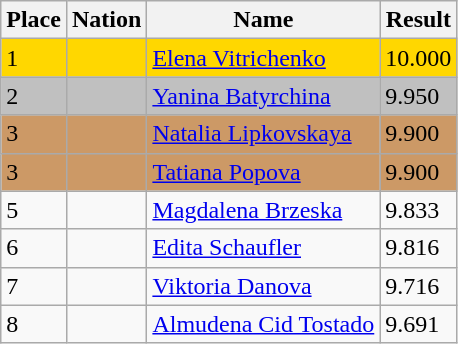<table class="wikitable">
<tr>
<th>Place</th>
<th>Nation</th>
<th>Name</th>
<th>Result</th>
</tr>
<tr bgcolor=gold>
<td>1</td>
<td></td>
<td><a href='#'>Elena Vitrichenko</a></td>
<td>10.000</td>
</tr>
<tr bgcolor=silver>
<td>2</td>
<td></td>
<td><a href='#'>Yanina Batyrchina</a></td>
<td>9.950</td>
</tr>
<tr bgcolor=cc9966>
<td>3</td>
<td></td>
<td><a href='#'>Natalia Lipkovskaya</a></td>
<td>9.900</td>
</tr>
<tr bgcolor=cc9966>
<td>3</td>
<td></td>
<td><a href='#'>Tatiana Popova</a></td>
<td>9.900</td>
</tr>
<tr>
<td>5</td>
<td></td>
<td><a href='#'>Magdalena Brzeska</a></td>
<td>9.833</td>
</tr>
<tr>
<td>6</td>
<td></td>
<td><a href='#'>Edita Schaufler</a></td>
<td>9.816</td>
</tr>
<tr>
<td>7</td>
<td></td>
<td><a href='#'>Viktoria Danova</a></td>
<td>9.716</td>
</tr>
<tr>
<td>8</td>
<td></td>
<td><a href='#'>Almudena Cid Tostado</a></td>
<td>9.691</td>
</tr>
</table>
